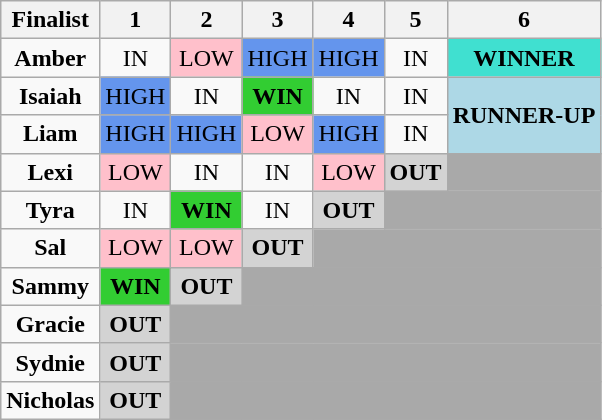<table class="wikitable" align style="text-align:center" center>
<tr>
<th>Finalist</th>
<th>1</th>
<th>2</th>
<th>3</th>
<th>4</th>
<th>5</th>
<th>6</th>
</tr>
<tr>
<td><strong>Amber</strong></td>
<td>IN</td>
<td style="background:pink;">LOW</td>
<td style="background:cornflowerblue;">HIGH</td>
<td style="background:cornflowerblue;">HIGH</td>
<td>IN</td>
<td style="background:turquoise;"><strong>WINNER</strong></td>
</tr>
<tr>
<td><strong>Isaiah</strong></td>
<td style="background:cornflowerblue;">HIGH</td>
<td>IN</td>
<td style= "background:limegreen;"><strong>WIN</strong></td>
<td>IN</td>
<td>IN</td>
<td rowspan=2 style="background:lightblue;"><strong>RUNNER-UP</strong></td>
</tr>
<tr>
<td><strong>Liam</strong></td>
<td style="background:cornflowerblue;">HIGH</td>
<td style="background:cornflowerblue;">HIGH</td>
<td style="background:pink;">LOW</td>
<td Style="background:cornflowerblue;">HIGH</td>
<td>IN</td>
</tr>
<tr>
<td><strong>Lexi</strong></td>
<td style="background:pink;">LOW</td>
<td>IN</td>
<td>IN</td>
<td style="background:pink;">LOW</td>
<td style="background: lightgrey;"><strong>OUT</strong></td>
<td style="background:darkgrey;"></td>
</tr>
<tr>
<td><strong>Tyra</strong></td>
<td>IN</td>
<td style="background:limegreen;"><strong>WIN</strong></td>
<td>IN</td>
<td style="background:lightgrey;"><strong>OUT</strong></td>
<td colspan="2" style="background:darkgrey;"></td>
</tr>
<tr>
<td><strong>Sal</strong></td>
<td style="background:pink;">LOW</td>
<td style="background:pink;">LOW</td>
<td style="background: lightgrey;"><strong>OUT</strong></td>
<td colspan="3" style="background:darkgrey;"></td>
</tr>
<tr>
<td><strong>Sammy</strong></td>
<td style="background:limegreen;"><strong>WIN</strong></td>
<td style="background:lightgrey;"><strong>OUT</strong></td>
<td colspan="4" style="background:darkgrey;"></td>
</tr>
<tr>
<td><strong>Gracie</strong></td>
<td style="background:lightgrey;"><strong>OUT</strong></td>
<td colspan="5" style="background:darkgrey;"></td>
</tr>
<tr>
<td><strong>Sydnie</strong></td>
<td style="background:lightgrey;"><strong>OUT</strong></td>
<td colspan="5" style="background:darkgrey;"></td>
</tr>
<tr>
<td><strong>Nicholas</strong></td>
<td style="background:lightgrey;"><strong>OUT</strong></td>
<td colspan="5" style="background:darkgrey;"></td>
</tr>
</table>
